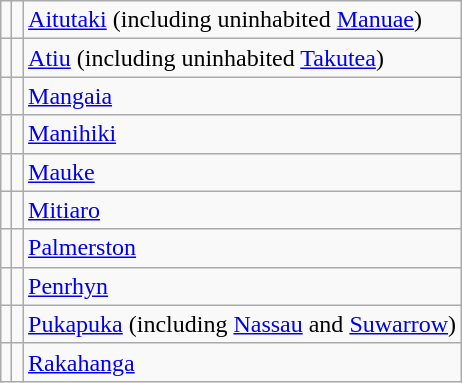<table class="wikitable" style="margin-left: auto; margin-right: auto; border: none;">
<tr>
<td></td>
<td></td>
<td><a href='#'>Aitutaki</a> (including uninhabited <a href='#'>Manuae</a>)</td>
</tr>
<tr>
<td></td>
<td></td>
<td><a href='#'>Atiu</a> (including uninhabited <a href='#'>Takutea</a>)</td>
</tr>
<tr>
<td></td>
<td></td>
<td><a href='#'>Mangaia</a></td>
</tr>
<tr>
<td></td>
<td></td>
<td><a href='#'>Manihiki</a></td>
</tr>
<tr>
<td></td>
<td></td>
<td><a href='#'>Mauke</a></td>
</tr>
<tr>
<td></td>
<td></td>
<td><a href='#'>Mitiaro</a></td>
</tr>
<tr>
<td></td>
<td></td>
<td><a href='#'>Palmerston</a></td>
</tr>
<tr>
<td></td>
<td></td>
<td><a href='#'>Penrhyn</a></td>
</tr>
<tr>
<td></td>
<td></td>
<td><a href='#'>Pukapuka</a> (including <a href='#'>Nassau</a> and <a href='#'>Suwarrow</a>)</td>
</tr>
<tr>
<td></td>
<td></td>
<td><a href='#'>Rakahanga</a></td>
</tr>
</table>
